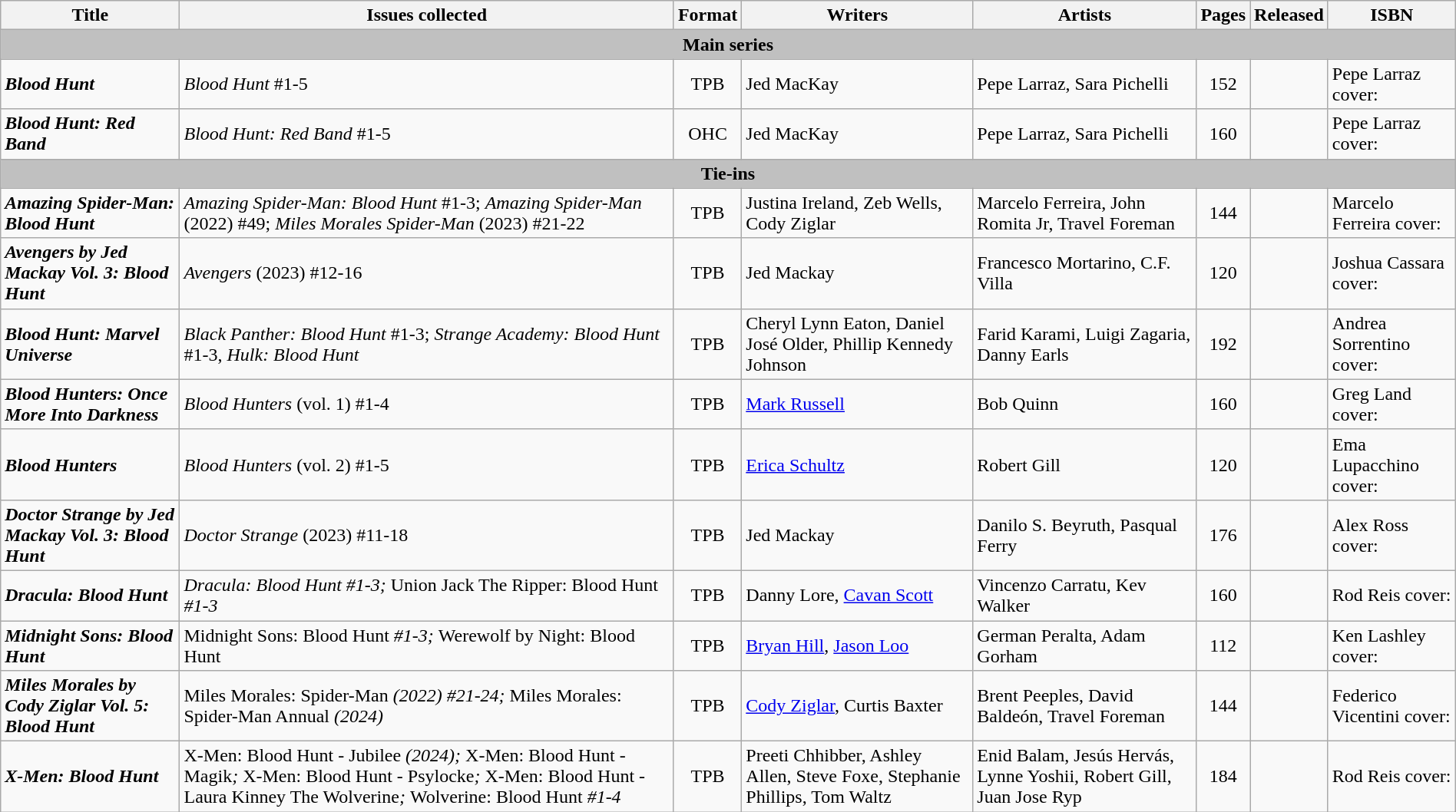<table class="wikitable sortable" width=100%>
<tr>
<th class="unsortable">Title</th>
<th class="unsortable">Issues collected</th>
<th class="unsortable">Format</th>
<th class="unsortable">Writers</th>
<th class="unsortable">Artists</th>
<th class="unsortable">Pages</th>
<th>Released</th>
<th class="unsortable">ISBN</th>
</tr>
<tr>
<th colspan=8 style="background-color: silver;">Main series</th>
</tr>
<tr>
<td><strong><em>Blood Hunt</em></strong></td>
<td><em>Blood Hunt</em> #1-5</td>
<td style="text-align: center;">TPB</td>
<td>Jed MacKay</td>
<td>Pepe Larraz, Sara Pichelli</td>
<td style="text-align: center;">152</td>
<td></td>
<td>Pepe Larraz cover: </td>
</tr>
<tr>
<td><strong><em>Blood Hunt: Red Band</em></strong></td>
<td><em>Blood Hunt: Red Band</em> #1-5</td>
<td style="text-align: center;">OHC</td>
<td>Jed MacKay</td>
<td>Pepe Larraz, Sara Pichelli</td>
<td style="text-align: center;">160</td>
<td></td>
<td>Pepe Larraz cover: </td>
</tr>
<tr>
<th colspan=8 style="background-color: silver;">Tie-ins</th>
</tr>
<tr>
<td><strong><em>Amazing Spider-Man: Blood Hunt</em></strong></td>
<td><em>Amazing Spider-Man: Blood Hunt</em> #1-3; <em>Amazing Spider-Man</em> (2022) #49; <em>Miles Morales Spider-Man</em> (2023) #21-22</td>
<td style="text-align: center;">TPB</td>
<td>Justina Ireland, Zeb Wells, Cody Ziglar</td>
<td>Marcelo Ferreira, John Romita Jr, Travel Foreman</td>
<td style="text-align: center;">144</td>
<td></td>
<td>Marcelo Ferreira cover: </td>
</tr>
<tr>
<td><strong><em>Avengers by Jed Mackay Vol. 3: Blood Hunt</em></strong></td>
<td><em>Avengers</em> (2023) #12-16</td>
<td style="text-align: center;">TPB</td>
<td>Jed Mackay</td>
<td>Francesco Mortarino, C.F. Villa</td>
<td style="text-align: center;">120</td>
<td></td>
<td>Joshua Cassara cover: </td>
</tr>
<tr>
<td><strong><em>Blood Hunt: Marvel Universe</em></strong></td>
<td><em>Black Panther: Blood Hunt</em> #1-3; <em>Strange Academy: Blood Hunt</em> #1-3, <em>Hulk: Blood Hunt</em></td>
<td style="text-align: center;">TPB</td>
<td>Cheryl Lynn Eaton, Daniel José Older, Phillip Kennedy Johnson</td>
<td>Farid Karami, Luigi Zagaria, Danny Earls</td>
<td style="text-align: center;">192</td>
<td></td>
<td>Andrea Sorrentino cover: </td>
</tr>
<tr>
<td><strong><em>Blood Hunters: Once More Into Darkness</em></strong></td>
<td><em>Blood Hunters</em> (vol. 1) #1-4</td>
<td style="text-align: center;">TPB</td>
<td><a href='#'>Mark Russell</a></td>
<td>Bob Quinn</td>
<td style="text-align: center;">160</td>
<td></td>
<td>Greg Land cover: </td>
</tr>
<tr>
<td><strong><em>Blood Hunters</em></strong></td>
<td><em>Blood Hunters</em> (vol. 2) #1-5</td>
<td style="text-align: center;">TPB</td>
<td><a href='#'>Erica Schultz</a></td>
<td>Robert Gill</td>
<td style="text-align: center;">120</td>
<td></td>
<td>Ema Lupacchino cover: </td>
</tr>
<tr>
<td><strong><em>Doctor Strange by Jed Mackay Vol. 3: Blood Hunt</em></strong></td>
<td><em>Doctor Strange</em> (2023) #11-18</td>
<td style="text-align: center;">TPB</td>
<td>Jed Mackay</td>
<td>Danilo S. Beyruth, Pasqual Ferry</td>
<td style="text-align: center;">176</td>
<td></td>
<td>Alex Ross cover: </td>
</tr>
<tr>
<td><strong><em>Dracula: Blood Hunt</em></strong></td>
<td><em>Dracula: Blood Hunt #1-3; </em>Union Jack The Ripper: Blood Hunt<em> #1-3</td>
<td style="text-align: center;">TPB</td>
<td>Danny Lore, <a href='#'>Cavan Scott</a></td>
<td>Vincenzo Carratu, Kev Walker</td>
<td style="text-align: center;">160</td>
<td></td>
<td>Rod Reis cover: </td>
</tr>
<tr>
<td><strong><em>Midnight Sons: Blood Hunt</em></strong></td>
<td></em>Midnight Sons: Blood Hunt<em> #1-3; </em>Werewolf by Night: Blood Hunt<em></td>
<td style="text-align: center;">TPB</td>
<td><a href='#'>Bryan Hill</a>, <a href='#'>Jason Loo</a></td>
<td>German Peralta, Adam Gorham</td>
<td style="text-align: center;">112</td>
<td></td>
<td>Ken Lashley cover: </td>
</tr>
<tr>
<td><strong><em>Miles Morales by Cody Ziglar Vol. 5: Blood Hunt</em></strong></td>
<td></em>Miles Morales: Spider-Man<em> (2022) #21-24; </em>Miles Morales: Spider-Man Annual<em> (2024)</td>
<td style="text-align: center;">TPB</td>
<td><a href='#'>Cody Ziglar</a>, Curtis Baxter</td>
<td>Brent Peeples, David Baldeón, Travel Foreman</td>
<td style="text-align: center;">144</td>
<td></td>
<td>Federico Vicentini cover: </td>
</tr>
<tr>
<td><strong><em>X-Men: Blood Hunt</em></strong></td>
<td></em>X-Men: Blood Hunt - Jubilee<em> (2024); </em>X-Men: Blood Hunt - Magik<em>; </em>X-Men: Blood Hunt - Psylocke<em>; </em>X-Men: Blood Hunt - Laura Kinney The Wolverine<em>; </em>Wolverine: Blood Hunt<em> #1-4</td>
<td style="text-align: center;">TPB</td>
<td>Preeti Chhibber, Ashley Allen, Steve Foxe, Stephanie Phillips, Tom Waltz</td>
<td>Enid Balam, Jesús Hervás, Lynne Yoshii, Robert Gill, Juan Jose Ryp</td>
<td style="text-align: center;">184</td>
<td></td>
<td>Rod Reis cover: </td>
</tr>
</table>
